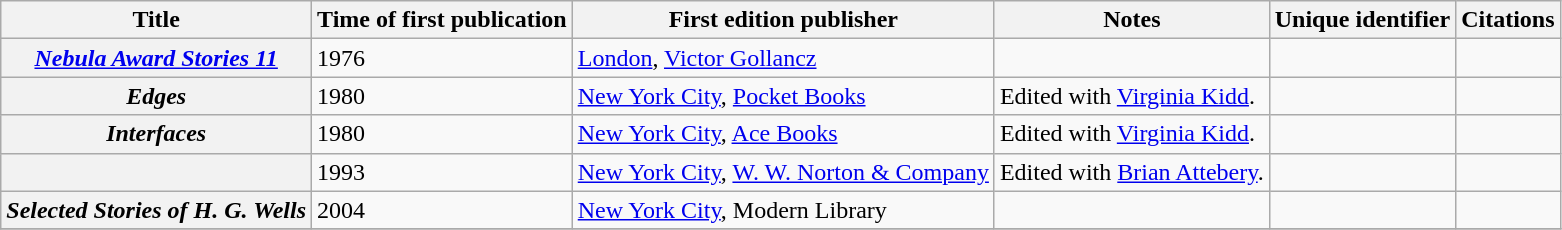<table class="wikitable sortable plainrowheaders" style="margin-right: 0;">
<tr>
<th scope="col">Title</th>
<th scope="col">Time of first publication</th>
<th scope="col" class="unsortable">First edition publisher</th>
<th scope="col" class="unsortable">Notes</th>
<th scope="col" class="unsortable">Unique identifier</th>
<th scope="col" class="unsortable">Citations</th>
</tr>
<tr>
<th scope="row"><em><a href='#'>Nebula Award Stories 11</a></em></th>
<td>1976</td>
<td><a href='#'>London</a>, <a href='#'>Victor Gollancz</a></td>
<td></td>
<td></td>
<td></td>
</tr>
<tr>
<th scope="row"><em>Edges</em></th>
<td>1980</td>
<td><a href='#'>New York City</a>, <a href='#'>Pocket Books</a></td>
<td>Edited with <a href='#'>Virginia Kidd</a>.</td>
<td></td>
<td></td>
</tr>
<tr>
<th scope="row"><em>Interfaces</em></th>
<td>1980</td>
<td><a href='#'>New York City</a>, <a href='#'>Ace Books</a></td>
<td>Edited with <a href='#'>Virginia Kidd</a>.</td>
<td></td>
<td></td>
</tr>
<tr>
<th scope="row"></th>
<td>1993</td>
<td><a href='#'>New York City</a>, <a href='#'>W. W. Norton & Company</a></td>
<td>Edited with <a href='#'>Brian Attebery</a>.</td>
<td></td>
<td></td>
</tr>
<tr>
<th scope="row"><em>Selected Stories of H. G. Wells</em></th>
<td>2004</td>
<td><a href='#'>New York City</a>, Modern Library</td>
<td></td>
<td></td>
<td></td>
</tr>
<tr>
</tr>
</table>
